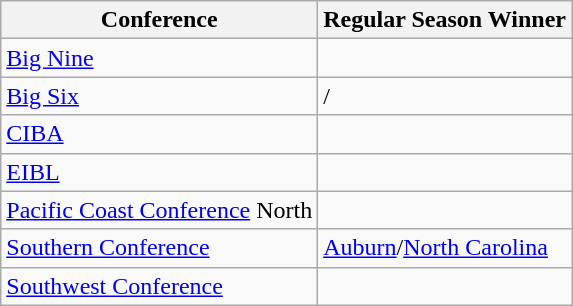<table class="wikitable">
<tr>
<th>Conference</th>
<th>Regular Season Winner</th>
</tr>
<tr>
<td><a href='#'>Big Nine</a></td>
<td></td>
</tr>
<tr>
<td><a href='#'>Big Six</a></td>
<td>/</td>
</tr>
<tr>
<td><a href='#'>CIBA</a></td>
<td></td>
</tr>
<tr>
<td><a href='#'>EIBL</a></td>
<td></td>
</tr>
<tr>
<td><a href='#'>Pacific Coast Conference</a> North</td>
<td></td>
</tr>
<tr>
<td><a href='#'>Southern Conference</a></td>
<td><a href='#'>Auburn</a>/<a href='#'>North Carolina</a></td>
</tr>
<tr>
<td><a href='#'>Southwest Conference</a></td>
<td></td>
</tr>
</table>
